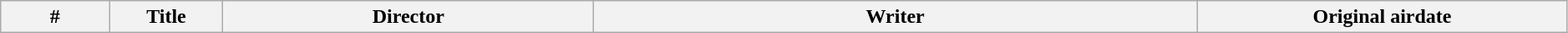<table class="wikitable plainrowheaders" width="99%">
<tr>
<th width="30">#</th>
<th width="30">Title</th>
<th width="120">Director</th>
<th width="200">Writer</th>
<th width="120">Original airdate<br>














</th>
</tr>
</table>
